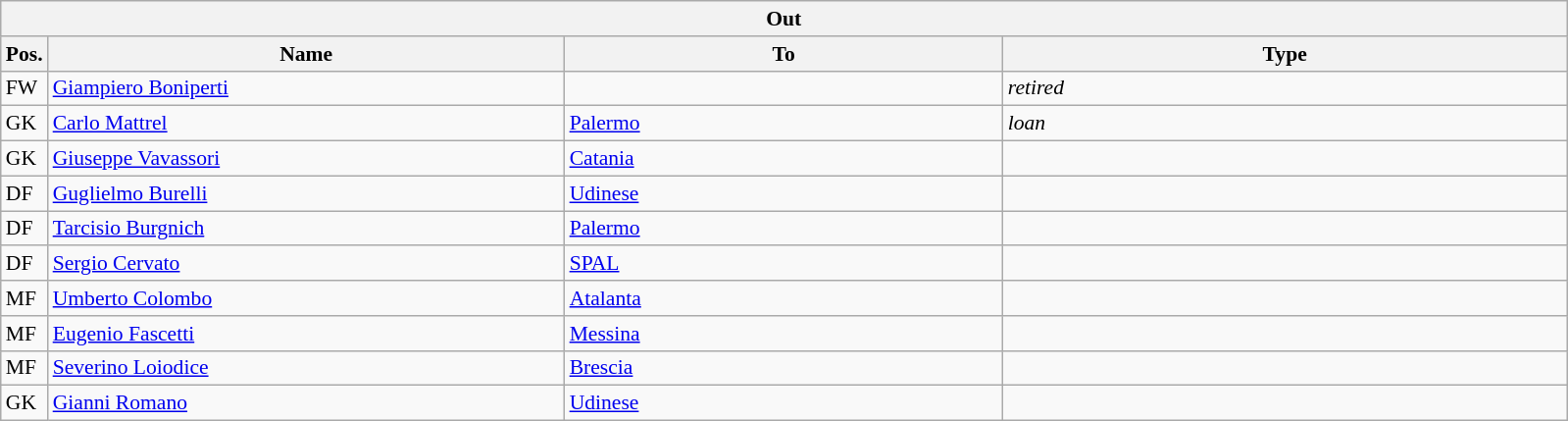<table class="wikitable" style="font-size:90%;">
<tr>
<th colspan="4">Out</th>
</tr>
<tr>
<th width=3%>Pos.</th>
<th width=33%>Name</th>
<th width=28%>To</th>
<th width=36%>Type</th>
</tr>
<tr>
<td>FW</td>
<td><a href='#'>Giampiero Boniperti</a></td>
<td></td>
<td><em>retired</em></td>
</tr>
<tr>
<td>GK</td>
<td><a href='#'>Carlo Mattrel</a></td>
<td><a href='#'>Palermo</a></td>
<td><em>loan</em></td>
</tr>
<tr>
<td>GK</td>
<td><a href='#'>Giuseppe Vavassori</a></td>
<td><a href='#'>Catania</a></td>
<td></td>
</tr>
<tr>
<td>DF</td>
<td><a href='#'>Guglielmo Burelli</a></td>
<td><a href='#'>Udinese</a></td>
<td></td>
</tr>
<tr>
<td>DF</td>
<td><a href='#'>Tarcisio Burgnich</a></td>
<td><a href='#'>Palermo</a></td>
<td></td>
</tr>
<tr>
<td>DF</td>
<td><a href='#'>Sergio Cervato</a></td>
<td><a href='#'>SPAL</a></td>
<td></td>
</tr>
<tr>
<td>MF</td>
<td><a href='#'>Umberto Colombo</a></td>
<td><a href='#'>Atalanta</a></td>
<td></td>
</tr>
<tr>
<td>MF</td>
<td><a href='#'>Eugenio Fascetti</a></td>
<td><a href='#'>Messina</a></td>
<td></td>
</tr>
<tr>
<td>MF</td>
<td><a href='#'>Severino Loiodice</a></td>
<td><a href='#'>Brescia</a></td>
<td></td>
</tr>
<tr>
<td>GK</td>
<td><a href='#'>Gianni Romano</a></td>
<td><a href='#'>Udinese</a></td>
<td></td>
</tr>
</table>
